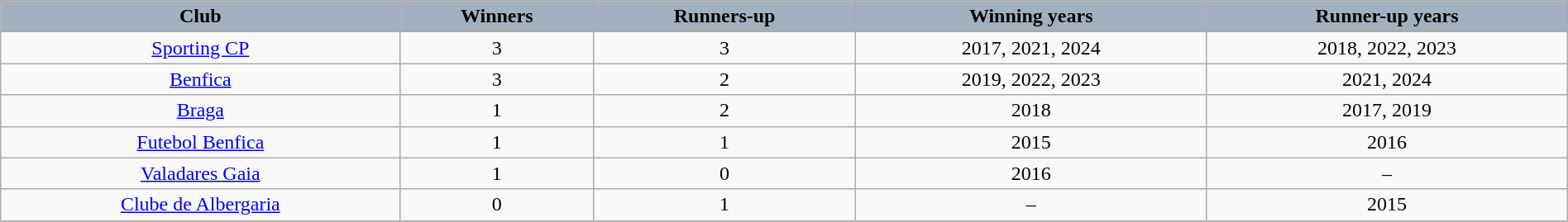<table class="wikitable" width=100% style="text-align: center">
<tr bgcolor=#a3b0bf>
<td><strong>Club</strong></td>
<td><strong>Winners</strong></td>
<td><strong>Runners-up</strong></td>
<td><strong>Winning years</strong></td>
<td><strong>Runner-up years</strong></td>
</tr>
<tr>
<td><a href='#'>Sporting CP</a></td>
<td align="center">3</td>
<td align="center">3</td>
<td>2017, 2021, 2024</td>
<td>2018, 2022, 2023</td>
</tr>
<tr>
<td><a href='#'>Benfica</a></td>
<td align="center">3</td>
<td align="center">2</td>
<td>2019, 2022, 2023</td>
<td>2021, 2024</td>
</tr>
<tr>
<td><a href='#'>Braga</a></td>
<td align="center">1</td>
<td align="center">2</td>
<td>2018</td>
<td>2017, 2019</td>
</tr>
<tr>
<td><a href='#'>Futebol Benfica</a></td>
<td align="center">1</td>
<td align="center">1</td>
<td>2015</td>
<td>2016</td>
</tr>
<tr>
<td><a href='#'>Valadares Gaia</a></td>
<td align="center">1</td>
<td align="center">0</td>
<td>2016</td>
<td>–</td>
</tr>
<tr>
<td><a href='#'>Clube de Albergaria</a></td>
<td align="center">0</td>
<td align="center">1</td>
<td>–</td>
<td>2015</td>
</tr>
<tr>
</tr>
</table>
